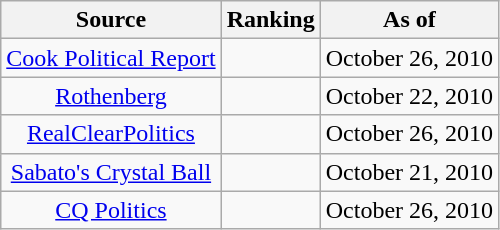<table class="wikitable" style="text-align:center">
<tr>
<th>Source</th>
<th>Ranking</th>
<th>As of</th>
</tr>
<tr>
<td><a href='#'>Cook Political Report</a></td>
<td></td>
<td>October 26, 2010</td>
</tr>
<tr>
<td><a href='#'>Rothenberg</a></td>
<td></td>
<td>October 22, 2010</td>
</tr>
<tr>
<td><a href='#'>RealClearPolitics</a></td>
<td></td>
<td>October 26, 2010</td>
</tr>
<tr>
<td><a href='#'>Sabato's Crystal Ball</a></td>
<td></td>
<td>October 21, 2010</td>
</tr>
<tr>
<td><a href='#'>CQ Politics</a></td>
<td></td>
<td>October 26, 2010</td>
</tr>
</table>
